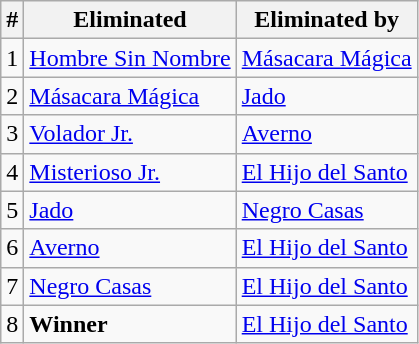<table class="wikitable sortable">
<tr>
<th data-sort-type="number" scope="col">#</th>
<th scope="col">Eliminated</th>
<th scope="col">Eliminated by</th>
</tr>
<tr>
<td>1</td>
<td><a href='#'>Hombre Sin Nombre</a></td>
<td><a href='#'>Másacara Mágica</a></td>
</tr>
<tr>
<td>2</td>
<td><a href='#'>Másacara Mágica</a></td>
<td><a href='#'>Jado</a></td>
</tr>
<tr>
<td>3</td>
<td><a href='#'>Volador Jr.</a></td>
<td><a href='#'>Averno</a></td>
</tr>
<tr>
<td>4</td>
<td><a href='#'>Misterioso Jr.</a></td>
<td><a href='#'>El Hijo del Santo</a></td>
</tr>
<tr>
<td>5</td>
<td><a href='#'>Jado</a></td>
<td><a href='#'>Negro Casas</a></td>
</tr>
<tr>
<td>6</td>
<td><a href='#'>Averno</a></td>
<td><a href='#'>El Hijo del Santo</a></td>
</tr>
<tr>
<td>7</td>
<td><a href='#'>Negro Casas</a></td>
<td><a href='#'>El Hijo del Santo</a></td>
</tr>
<tr>
<td>8</td>
<td><strong>Winner</strong></td>
<td><a href='#'>El Hijo del Santo</a></td>
</tr>
</table>
